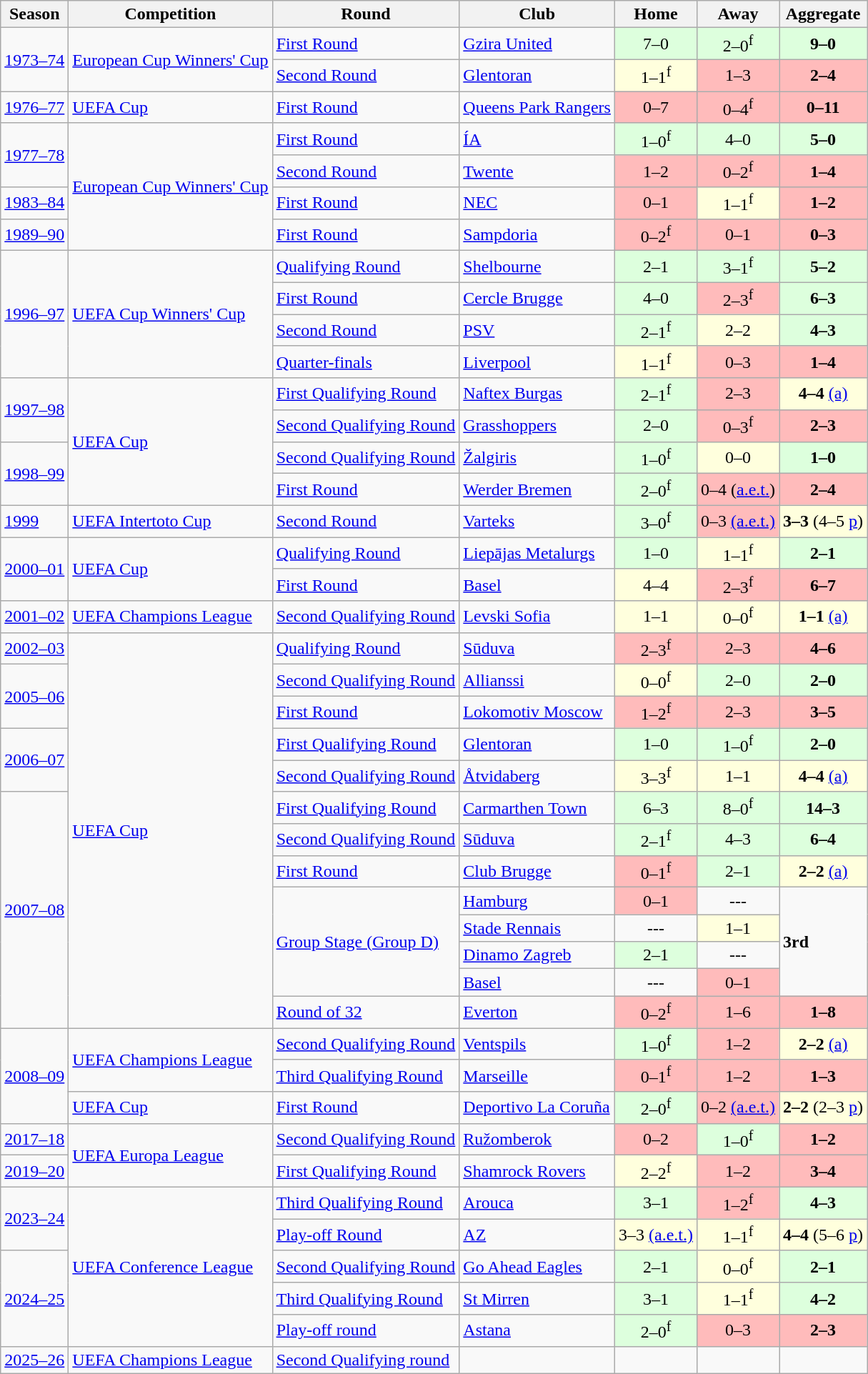<table class="wikitable">
<tr>
<th>Season</th>
<th>Competition</th>
<th>Round</th>
<th>Club</th>
<th>Home</th>
<th>Away</th>
<th>Aggregate</th>
</tr>
<tr>
<td rowspan="2"><a href='#'>1973–74</a></td>
<td rowspan="2"><a href='#'>European Cup Winners' Cup</a></td>
<td><a href='#'>First Round</a></td>
<td> <a href='#'>Gzira United</a></td>
<td bgcolor="#ddffdd" style="text-align:center;">7–0</td>
<td bgcolor="#ddffdd" style="text-align:center;">2–0<sup>f</sup></td>
<td bgcolor="#ddffdd" style="text-align:center;"><strong>9–0</strong></td>
</tr>
<tr>
<td><a href='#'>Second Round</a></td>
<td> <a href='#'>Glentoran</a></td>
<td bgcolor="#ffffdd" style="text-align:center;">1–1<sup>f</sup></td>
<td bgcolor="#ffbbbb" style="text-align:center;">1–3</td>
<td bgcolor="#ffbbbb" style="text-align:center;"><strong>2–4</strong></td>
</tr>
<tr>
<td><a href='#'>1976–77</a></td>
<td><a href='#'>UEFA Cup</a></td>
<td><a href='#'>First Round</a></td>
<td> <a href='#'>Queens Park Rangers</a></td>
<td bgcolor="#ffbbbb" style="text-align:center;">0–7</td>
<td bgcolor="#ffbbbb" style="text-align:center;">0–4<sup>f</sup></td>
<td bgcolor="#ffbbbb" style="text-align:center;"><strong>0–11</strong></td>
</tr>
<tr>
<td rowspan="2"><a href='#'>1977–78</a></td>
<td rowspan="4"><a href='#'>European Cup Winners' Cup</a></td>
<td><a href='#'>First Round</a></td>
<td> <a href='#'>ÍA</a></td>
<td bgcolor="#ddffdd" style="text-align:center;">1–0<sup>f</sup></td>
<td bgcolor="#ddffdd" style="text-align:center;">4–0</td>
<td bgcolor="#ddffdd" style="text-align:center;"><strong>5–0</strong></td>
</tr>
<tr>
<td><a href='#'>Second Round</a></td>
<td> <a href='#'>Twente</a></td>
<td bgcolor="#ffbbbb" style="text-align:center;">1–2</td>
<td bgcolor="#ffbbbb" style="text-align:center;">0–2<sup>f</sup></td>
<td bgcolor="#ffbbbb" style="text-align:center;"><strong>1–4</strong></td>
</tr>
<tr>
<td><a href='#'>1983–84</a></td>
<td><a href='#'>First Round</a></td>
<td> <a href='#'>NEC</a></td>
<td bgcolor="#ffbbbb" style="text-align:center;">0–1</td>
<td bgcolor="#ffffdd" style="text-align:center;">1–1<sup>f</sup></td>
<td bgcolor="#ffbbbb" style="text-align:center;"><strong>1–2</strong></td>
</tr>
<tr>
<td><a href='#'>1989–90</a></td>
<td><a href='#'>First Round</a></td>
<td> <a href='#'>Sampdoria</a></td>
<td bgcolor="#ffbbbb" style="text-align:center;">0–2<sup>f</sup></td>
<td bgcolor="#ffbbbb" style="text-align:center;">0–1</td>
<td bgcolor="#ffbbbb" style="text-align:center;"><strong>0–3</strong></td>
</tr>
<tr>
<td rowspan="4"><a href='#'>1996–97</a></td>
<td rowspan="4"><a href='#'>UEFA Cup Winners' Cup</a></td>
<td><a href='#'>Qualifying Round</a></td>
<td> <a href='#'>Shelbourne</a></td>
<td bgcolor="#ddffdd" style="text-align:center;">2–1</td>
<td bgcolor="#ddffdd" style="text-align:center;">3–1<sup>f</sup></td>
<td bgcolor="#ddffdd" style="text-align:center;"><strong>5–2</strong></td>
</tr>
<tr>
<td><a href='#'>First Round</a></td>
<td> <a href='#'>Cercle Brugge</a></td>
<td bgcolor="#ddffdd" style="text-align:center;">4–0</td>
<td bgcolor="#ffbbbb" style="text-align:center;">2–3<sup>f</sup></td>
<td bgcolor="#ddffdd" style="text-align:center;"><strong>6–3</strong></td>
</tr>
<tr>
<td><a href='#'>Second Round</a></td>
<td> <a href='#'>PSV</a></td>
<td bgcolor="#ddffdd" style="text-align:center;">2–1<sup>f</sup></td>
<td bgcolor="#ffffdd" style="text-align:center;">2–2</td>
<td bgcolor="#ddffdd" style="text-align:center;"><strong>4–3</strong></td>
</tr>
<tr>
<td><a href='#'>Quarter-finals</a></td>
<td> <a href='#'>Liverpool</a></td>
<td bgcolor="#ffffdd" style="text-align:center;">1–1<sup>f</sup></td>
<td bgcolor="#ffbbbb" style="text-align:center;">0–3</td>
<td bgcolor="#ffbbbb" style="text-align:center;"><strong>1–4</strong></td>
</tr>
<tr>
<td rowspan="2"><a href='#'>1997–98</a></td>
<td rowspan="4"><a href='#'>UEFA Cup</a></td>
<td><a href='#'>First Qualifying Round</a></td>
<td> <a href='#'>Naftex Burgas</a></td>
<td bgcolor="#ddffdd" style="text-align:center;">2–1<sup>f</sup></td>
<td bgcolor="#ffbbbb" style="text-align:center;">2–3</td>
<td bgcolor="#ffffdd" style="text-align:center;"><strong>4–4</strong> <a href='#'>(a)</a></td>
</tr>
<tr>
<td><a href='#'>Second Qualifying Round</a></td>
<td> <a href='#'>Grasshoppers</a></td>
<td bgcolor="#ddffdd" style="text-align:center;">2–0</td>
<td bgcolor="#ffbbbb" style="text-align:center;">0–3<sup>f</sup></td>
<td bgcolor="#ffbbbb" style="text-align:center;"><strong>2–3</strong></td>
</tr>
<tr>
<td rowspan="2"><a href='#'>1998–99</a></td>
<td><a href='#'>Second Qualifying Round</a></td>
<td> <a href='#'>Žalgiris</a></td>
<td bgcolor="#ddffdd" style="text-align:center;">1–0<sup>f</sup></td>
<td bgcolor="#ffffdd" style="text-align:center;">0–0</td>
<td bgcolor="#ddffdd" style="text-align:center;"><strong>1–0</strong></td>
</tr>
<tr>
<td><a href='#'>First Round</a></td>
<td> <a href='#'>Werder Bremen</a></td>
<td bgcolor="#ddffdd" style="text-align:center;">2–0<sup>f</sup></td>
<td bgcolor="#ffbbbb" style="text-align:center;">0–4 (<a href='#'>a.e.t.</a>)</td>
<td bgcolor="#ffbbbb" style="text-align:center;"><strong>2–4</strong></td>
</tr>
<tr>
<td><a href='#'>1999</a></td>
<td><a href='#'>UEFA Intertoto Cup</a></td>
<td><a href='#'>Second Round</a></td>
<td> <a href='#'>Varteks</a></td>
<td bgcolor="#ddffdd" style="text-align:center;">3–0<sup>f</sup></td>
<td bgcolor="#ffbbbb" style="text-align:center;">0–3 <a href='#'>(a.e.t.)</a></td>
<td bgcolor="#ffffdd" style="text-align:center;"><strong>3–3</strong> (4–5 <a href='#'>p</a>)</td>
</tr>
<tr>
<td rowspan="2"><a href='#'>2000–01</a></td>
<td rowspan="2"><a href='#'>UEFA Cup</a></td>
<td><a href='#'>Qualifying Round</a></td>
<td> <a href='#'>Liepājas Metalurgs</a></td>
<td bgcolor="#ddffdd" style="text-align:center;">1–0</td>
<td bgcolor="#ffffdd" style="text-align:center;">1–1<sup>f</sup></td>
<td bgcolor="#ddffdd" style="text-align:center;"><strong>2–1</strong></td>
</tr>
<tr>
<td><a href='#'>First Round</a></td>
<td> <a href='#'>Basel</a></td>
<td bgcolor="#ffffdd" style="text-align:center;">4–4</td>
<td bgcolor="#ffbbbb" style="text-align:center;">2–3<sup>f</sup></td>
<td bgcolor="#ffbbbb" style="text-align:center;"><strong>6–7</strong></td>
</tr>
<tr>
<td><a href='#'>2001–02</a></td>
<td><a href='#'>UEFA Champions League</a></td>
<td><a href='#'>Second Qualifying Round</a></td>
<td> <a href='#'>Levski Sofia</a></td>
<td bgcolor="#ffffdd" style="text-align:center;">1–1</td>
<td bgcolor="#ffffdd" style="text-align:center;">0–0<sup>f</sup></td>
<td bgcolor="#ffffdd" style="text-align:center;"><strong>1–1</strong> <a href='#'>(a)</a></td>
</tr>
<tr>
<td><a href='#'>2002–03</a></td>
<td rowspan=13><a href='#'>UEFA Cup</a></td>
<td><a href='#'>Qualifying Round</a></td>
<td> <a href='#'>Sūduva</a></td>
<td bgcolor="#ffbbbb" style="text-align:center;">2–3<sup>f</sup></td>
<td bgcolor="#ffbbbb" style="text-align:center;">2–3</td>
<td bgcolor="#ffbbbb" style="text-align:center;"><strong>4–6</strong></td>
</tr>
<tr>
<td rowspan="2"><a href='#'>2005–06</a></td>
<td><a href='#'>Second Qualifying Round</a></td>
<td> <a href='#'>Allianssi</a></td>
<td bgcolor="#ffffdd" style="text-align:center;">0–0<sup>f</sup></td>
<td bgcolor="#ddffdd" style="text-align:center;">2–0</td>
<td bgcolor="#ddffdd" style="text-align:center;"><strong>2–0</strong></td>
</tr>
<tr>
<td><a href='#'>First Round</a></td>
<td> <a href='#'>Lokomotiv Moscow</a></td>
<td bgcolor="#ffbbbb" style="text-align:center;">1–2<sup>f</sup></td>
<td bgcolor="#ffbbbb" style="text-align:center;">2–3</td>
<td bgcolor="#ffbbbb" style="text-align:center;"><strong>3–5</strong></td>
</tr>
<tr>
<td rowspan="2"><a href='#'>2006–07</a></td>
<td><a href='#'>First Qualifying Round</a></td>
<td> <a href='#'>Glentoran</a></td>
<td bgcolor="#ddffdd" style="text-align:center;">1–0</td>
<td bgcolor="#ddffdd" style="text-align:center;">1–0<sup>f</sup></td>
<td bgcolor="#ddffdd" style="text-align:center;"><strong>2–0</strong></td>
</tr>
<tr>
<td><a href='#'>Second Qualifying Round</a></td>
<td> <a href='#'>Åtvidaberg</a></td>
<td bgcolor="#ffffdd" style="text-align:center;">3–3<sup>f</sup></td>
<td bgcolor="#ffffdd" style="text-align:center;">1–1</td>
<td bgcolor="#ffffdd" style="text-align:center;"><strong>4–4</strong> <a href='#'>(a)</a></td>
</tr>
<tr>
<td rowspan="8"><a href='#'>2007–08</a></td>
<td><a href='#'>First Qualifying Round</a></td>
<td> <a href='#'>Carmarthen Town</a></td>
<td bgcolor="#ddffdd" style="text-align:center;">6–3</td>
<td bgcolor="#ddffdd" style="text-align:center;">8–0<sup>f</sup></td>
<td bgcolor="#ddffdd" style="text-align:center;"><strong>14–3</strong></td>
</tr>
<tr>
<td><a href='#'>Second Qualifying Round</a></td>
<td> <a href='#'>Sūduva</a></td>
<td bgcolor="#ddffdd" style="text-align:center;">2–1<sup>f</sup></td>
<td bgcolor="#ddffdd" style="text-align:center;">4–3</td>
<td bgcolor="#ddffdd" style="text-align:center;"><strong>6–4</strong></td>
</tr>
<tr>
<td><a href='#'>First Round</a></td>
<td> <a href='#'>Club Brugge</a></td>
<td bgcolor="#ffbbbb" style="text-align:center;">0–1<sup>f</sup></td>
<td bgcolor="#ddffdd" style="text-align:center;">2–1</td>
<td bgcolor="#ffffdd" style="text-align:center;"><strong>2–2</strong> <a href='#'>(a)</a></td>
</tr>
<tr>
<td rowspan="4"><a href='#'>Group Stage (Group D)</a></td>
<td> <a href='#'>Hamburg</a></td>
<td bgcolor="#ffbbbb" style="text-align:center;">0–1</td>
<td style="text-align:center;">---</td>
<td rowspan="4"><strong>3rd</strong></td>
</tr>
<tr>
<td> <a href='#'>Stade Rennais</a></td>
<td style="text-align:center;">---</td>
<td bgcolor="#ffffdd" style="text-align:center;">1–1</td>
</tr>
<tr>
<td> <a href='#'>Dinamo Zagreb</a></td>
<td bgcolor="#ddffdd" style="text-align:center;">2–1</td>
<td style="text-align:center;">---</td>
</tr>
<tr>
<td> <a href='#'>Basel</a></td>
<td style="text-align:center;">---</td>
<td bgcolor="#ffbbbb" style="text-align:center;">0–1</td>
</tr>
<tr>
<td><a href='#'>Round of 32</a></td>
<td> <a href='#'>Everton</a></td>
<td bgcolor="#ffbbbb" style="text-align:center;">0–2<sup>f</sup></td>
<td bgcolor="#ffbbbb" style="text-align:center;">1–6</td>
<td bgcolor="#ffbbbb" style="text-align:center;"><strong>1–8</strong></td>
</tr>
<tr>
<td rowspan="3"><a href='#'>2008–09</a></td>
<td rowspan="2"><a href='#'>UEFA Champions League</a></td>
<td><a href='#'>Second Qualifying Round</a></td>
<td> <a href='#'>Ventspils</a></td>
<td bgcolor="#ddffdd" style="text-align:center;">1–0<sup>f</sup></td>
<td bgcolor="#ffbbbb" style="text-align:center;">1–2</td>
<td bgcolor="#ffffdd" style="text-align:center;"><strong>2–2</strong> <a href='#'>(a)</a></td>
</tr>
<tr>
<td><a href='#'>Third Qualifying Round</a></td>
<td> <a href='#'>Marseille</a></td>
<td bgcolor="#ffbbbb" style="text-align:center;">0–1<sup>f</sup></td>
<td bgcolor="#ffbbbb" style="text-align:center;">1–2</td>
<td bgcolor="#ffbbbb" style="text-align:center;"><strong>1–3</strong></td>
</tr>
<tr>
<td><a href='#'>UEFA Cup</a></td>
<td><a href='#'>First Round</a></td>
<td> <a href='#'>Deportivo La Coruña</a></td>
<td bgcolor="#ddffdd" style="text-align:center;">2–0<sup>f</sup></td>
<td bgcolor="#ffbbbb" style="text-align:center;">0–2 <a href='#'>(a.e.t.)</a></td>
<td bgcolor="#ffffdd" style="text-align:center;"><strong>2–2</strong> (2–3 <a href='#'>p</a>)</td>
</tr>
<tr>
<td><a href='#'>2017–18</a></td>
<td rowspan=2><a href='#'>UEFA Europa League</a></td>
<td><a href='#'>Second Qualifying Round</a></td>
<td> <a href='#'>Ružomberok</a></td>
<td bgcolor="#ffbbbb" style="text-align:center;">0–2</td>
<td bgcolor="#ddffdd" style="text-align:center;">1–0<sup>f</sup></td>
<td bgcolor="#ffbbbb" style="text-align:center;"><strong>1–2</strong></td>
</tr>
<tr>
<td><a href='#'>2019–20</a></td>
<td><a href='#'>First Qualifying Round</a></td>
<td> <a href='#'>Shamrock Rovers</a></td>
<td bgcolor="#ffffdd" style="text-align:center;">2–2<sup>f</sup></td>
<td bgcolor="#ffbbbb" style="text-align:center;">1–2</td>
<td bgcolor="#ffbbbb" style="text-align:center;"><strong>3–4</strong></td>
</tr>
<tr>
<td rowspan="2"><a href='#'>2023–24</a></td>
<td rowspan="5"><a href='#'>UEFA Conference League</a></td>
<td><a href='#'>Third Qualifying Round</a></td>
<td> <a href='#'>Arouca</a></td>
<td bgcolor="#ddffdd" style="text-align:center;">3–1</td>
<td bgcolor="#ffbbbb" style="text-align:center;">1–2<sup>f</sup></td>
<td bgcolor="#ddffdd" style="text-align:center;"><strong>4–3</strong></td>
</tr>
<tr>
<td><a href='#'>Play-off Round</a></td>
<td> <a href='#'>AZ</a></td>
<td bgcolor="#ffffdd" style="text-align:center;">3–3 <a href='#'>(a.e.t.)</a></td>
<td bgcolor="#ffffdd" style="text-align:center;">1–1<sup>f</sup></td>
<td bgcolor="#ffffdd" style="text-align:center;"><strong>4–4</strong> (5–6 <a href='#'>p</a>)</td>
</tr>
<tr>
<td rowspan="3"><a href='#'>2024–25</a></td>
<td><a href='#'>Second Qualifying Round</a></td>
<td> <a href='#'>Go Ahead Eagles</a></td>
<td bgcolor="#ddffdd" style="text-align:center;">2–1</td>
<td bgcolor="#ffffdd" style="text-align:center;">0–0<sup>f</sup></td>
<td bgcolor="#ddffdd" style="text-align:center;"><strong>2–1</strong></td>
</tr>
<tr>
<td><a href='#'>Third Qualifying Round</a></td>
<td> <a href='#'>St Mirren</a></td>
<td bgcolor="#ddffdd" style="text-align:center;">3–1</td>
<td bgcolor="#ffffdd" style="text-align:center;">1–1<sup>f</sup></td>
<td bgcolor="#ddffdd" style="text-align:center;"><strong>4–2</strong></td>
</tr>
<tr>
<td><a href='#'>Play-off round</a></td>
<td> <a href='#'>Astana</a></td>
<td bgcolor="#ddffdd" style="text-align:center;">2–0<sup>f</sup></td>
<td bgcolor="#ffbbbb" style="text-align:center;">0–3</td>
<td bgcolor="#ffbbbb" style="text-align:center;"><strong>2–3</strong></td>
</tr>
<tr>
<td><a href='#'>2025–26</a></td>
<td><a href='#'>UEFA Champions League</a></td>
<td><a href='#'>Second Qualifying round</a></td>
<td></td>
<td></td>
<td></td>
<td></td>
</tr>
</table>
